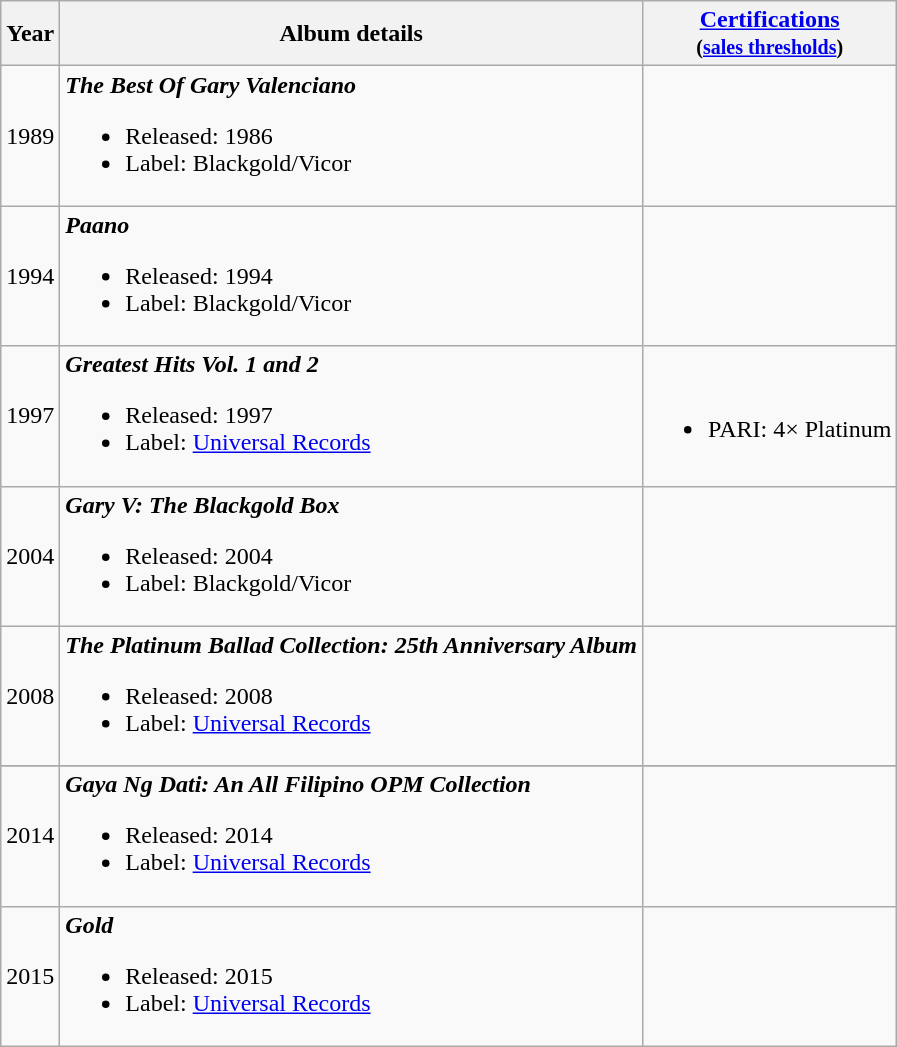<table class="wikitable">
<tr>
<th>Year</th>
<th>Album details</th>
<th><a href='#'>Certifications</a><br><small>(<a href='#'>sales thresholds</a>)</small></th>
</tr>
<tr>
<td>1989</td>
<td><strong><em>The Best Of Gary Valenciano</em></strong><br><ul><li>Released: 1986</li><li>Label: Blackgold/Vicor</li></ul></td>
<td></td>
</tr>
<tr>
<td>1994</td>
<td><strong><em>Paano</em></strong><br><ul><li>Released: 1994</li><li>Label: Blackgold/Vicor</li></ul></td>
<td></td>
</tr>
<tr>
<td>1997</td>
<td><strong><em>Greatest Hits Vol. 1 and 2</em></strong><br><ul><li>Released: 1997</li><li>Label: <a href='#'>Universal Records</a></li></ul></td>
<td><br><ul><li>PARI: 4× Platinum</li></ul></td>
</tr>
<tr>
<td>2004</td>
<td><strong><em>Gary V: The Blackgold Box</em></strong><br><ul><li>Released: 2004</li><li>Label: Blackgold/Vicor</li></ul></td>
<td></td>
</tr>
<tr>
<td>2008</td>
<td><strong><em>The Platinum Ballad Collection: 25th Anniversary Album</em></strong><br><ul><li>Released: 2008</li><li>Label: <a href='#'>Universal Records</a></li></ul></td>
<td></td>
</tr>
<tr>
</tr>
<tr>
<td>2014</td>
<td><strong><em>Gaya Ng Dati: An All Filipino OPM Collection</em></strong><br><ul><li>Released: 2014</li><li>Label: <a href='#'>Universal Records</a></li></ul></td>
<td></td>
</tr>
<tr>
<td>2015</td>
<td><strong><em>Gold</em></strong><br><ul><li>Released: 2015</li><li>Label: <a href='#'>Universal Records</a></li></ul></td>
<td></td>
</tr>
</table>
